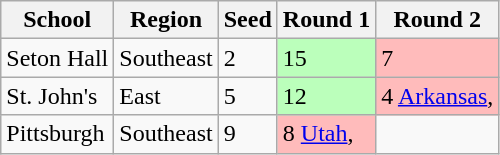<table class="wikitable">
<tr>
<th>School</th>
<th>Region</th>
<th>Seed</th>
<th>Round 1</th>
<th>Round 2</th>
</tr>
<tr>
<td>Seton Hall</td>
<td>Southeast</td>
<td>2</td>
<td style="background:#bfb;">15  </td>
<td style="background:#fbb;">7  </td>
</tr>
<tr>
<td>St. John's</td>
<td>East</td>
<td>5</td>
<td style="background:#bfb;">12  </td>
<td style="background:#fbb;">4 <a href='#'>Arkansas</a>, </td>
</tr>
<tr>
<td>Pittsburgh</td>
<td>Southeast</td>
<td>9</td>
<td style="background:#fbb;">8 <a href='#'>Utah</a>, </td>
<td></td>
</tr>
</table>
